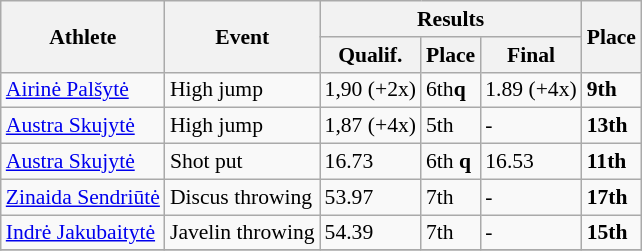<table class=wikitable style="font-size:90%">
<tr>
<th rowspan=2>Athlete</th>
<th rowspan=2>Event</th>
<th colspan=3>Results</th>
<th rowspan=2>Place</th>
</tr>
<tr>
<th>Qualif.</th>
<th>Place</th>
<th>Final</th>
</tr>
<tr>
<td><a href='#'>Airinė Palšytė</a></td>
<td>High jump</td>
<td>1,90 (+2x)</td>
<td>6th<strong>q</strong></td>
<td>1.89 (+4x)</td>
<td><strong>9th</strong></td>
</tr>
<tr>
<td><a href='#'>Austra Skujytė</a></td>
<td>High jump</td>
<td>1,87 (+4x)</td>
<td>5th</td>
<td>-</td>
<td><strong>13th</strong></td>
</tr>
<tr>
<td><a href='#'>Austra Skujytė</a></td>
<td>Shot put</td>
<td>16.73</td>
<td>6th <strong>q</strong></td>
<td>16.53</td>
<td><strong>11th</strong></td>
</tr>
<tr>
<td><a href='#'>Zinaida Sendriūtė</a></td>
<td>Discus throwing</td>
<td>53.97</td>
<td>7th</td>
<td>-</td>
<td><strong>17th</strong></td>
</tr>
<tr>
<td><a href='#'>Indrė Jakubaitytė</a></td>
<td>Javelin throwing</td>
<td>54.39</td>
<td>7th</td>
<td>-</td>
<td><strong>15th</strong></td>
</tr>
<tr>
</tr>
</table>
